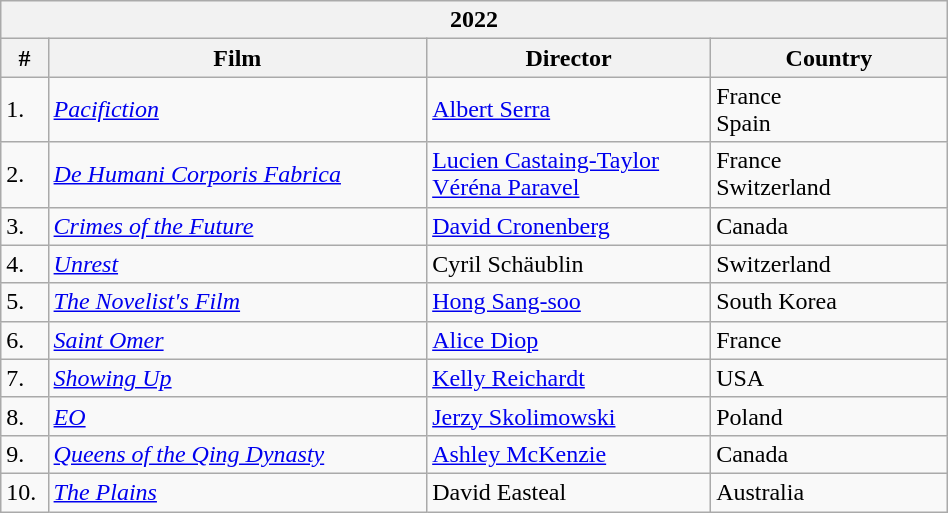<table class="wikitable" style="width:50%;" cellpadding="5">
<tr>
<th colspan=4>2022</th>
</tr>
<tr>
<th style="width:5%;">#</th>
<th style="width:40%;">Film</th>
<th style="width:30%;">Director</th>
<th style="width:25%;">Country</th>
</tr>
<tr>
<td>1.</td>
<td><em><a href='#'>Pacifiction</a></em></td>
<td><a href='#'>Albert Serra</a></td>
<td>France<br>Spain</td>
</tr>
<tr>
<td>2.</td>
<td><em><a href='#'>De Humani Corporis Fabrica</a></em></td>
<td><a href='#'>Lucien Castaing-Taylor</a><br><a href='#'>Véréna Paravel</a></td>
<td>France<br>Switzerland</td>
</tr>
<tr>
<td>3.</td>
<td><em><a href='#'>Crimes of the Future</a></em></td>
<td><a href='#'>David Cronenberg</a></td>
<td>Canada</td>
</tr>
<tr>
<td>4.</td>
<td><em><a href='#'>Unrest</a></em></td>
<td>Cyril Schäublin</td>
<td>Switzerland</td>
</tr>
<tr>
<td>5.</td>
<td><em><a href='#'>The Novelist's Film</a></em></td>
<td><a href='#'>Hong Sang-soo</a></td>
<td>South Korea</td>
</tr>
<tr>
<td>6.</td>
<td><em><a href='#'>Saint Omer</a></em></td>
<td><a href='#'>Alice Diop</a></td>
<td>France</td>
</tr>
<tr>
<td>7.</td>
<td><em><a href='#'>Showing Up</a></em></td>
<td><a href='#'>Kelly Reichardt</a></td>
<td>USA</td>
</tr>
<tr>
<td>8.</td>
<td><em><a href='#'>EO</a></em></td>
<td><a href='#'>Jerzy Skolimowski</a></td>
<td>Poland</td>
</tr>
<tr>
<td>9.</td>
<td><em><a href='#'>Queens of the Qing Dynasty</a></em></td>
<td><a href='#'>Ashley McKenzie</a></td>
<td>Canada</td>
</tr>
<tr>
<td>10.</td>
<td><em><a href='#'>The Plains</a></em></td>
<td>David Easteal</td>
<td>Australia</td>
</tr>
</table>
